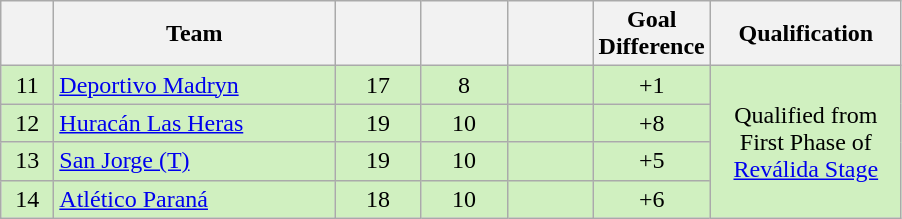<table class="wikitable" style="text-align: center;">
<tr>
<th width=28><br></th>
<th width=180>Team</th>
<th width=50></th>
<th width=50></th>
<th width=50></th>
<th width=50>Goal Difference</th>
<th width=120>Qualification</th>
</tr>
<tr bgcolor=#D0F0C0>
<td>11</td>
<td align="left"><a href='#'>Deportivo Madryn</a></td>
<td>17</td>
<td>8</td>
<td><strong></strong></td>
<td>+1</td>
<td rowspan=4>Qualified from First Phase of <a href='#'>Reválida Stage</a></td>
</tr>
<tr bgcolor=#D0F0C0>
<td>12</td>
<td align="left"><a href='#'>Huracán Las Heras</a></td>
<td>19</td>
<td>10</td>
<td><strong></strong></td>
<td>+8</td>
</tr>
<tr bgcolor=#D0F0C0>
<td>13</td>
<td align="left"><a href='#'>San Jorge (T)</a></td>
<td>19</td>
<td>10</td>
<td><strong></strong></td>
<td>+5</td>
</tr>
<tr bgcolor=#D0F0C0>
<td>14</td>
<td align="left"><a href='#'>Atlético Paraná</a></td>
<td>18</td>
<td>10</td>
<td><strong></strong></td>
<td>+6</td>
</tr>
</table>
